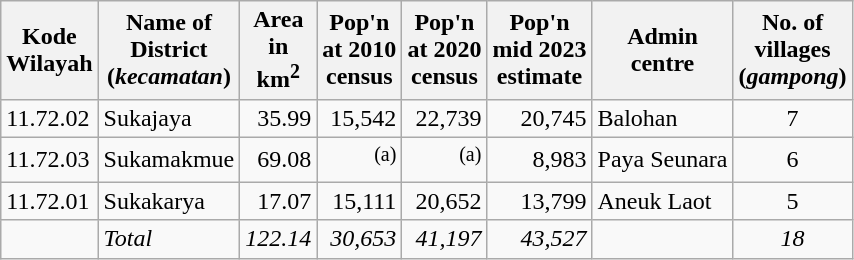<table class="wikitable">
<tr>
<th>Kode <br>Wilayah</th>
<th>Name of <br>District<br>(<em>kecamatan</em>)</th>
<th>Area <br>in<br> km<sup>2</sup></th>
<th>Pop'n <br>at 2010<br> census</th>
<th>Pop'n <br>at 2020<br> census</th>
<th>Pop'n <br>mid 2023<br> estimate</th>
<th>Admin<br>centre</th>
<th>No. of <br>villages<br>(<em>gampong</em>)</th>
</tr>
<tr>
<td>11.72.02</td>
<td>Sukajaya </td>
<td align="right">35.99</td>
<td align="right">15,542</td>
<td align="right">22,739</td>
<td align="right">20,745</td>
<td>Balohan</td>
<td align="center">7</td>
</tr>
<tr>
<td>11.72.03</td>
<td>Sukamakmue </td>
<td align="right">69.08</td>
<td align="right"><sup>(a)</sup></td>
<td align="right"><sup>(a)</sup></td>
<td align="right">8,983</td>
<td>Paya Seunara</td>
<td align="center">6</td>
</tr>
<tr>
<td>11.72.01</td>
<td>Sukakarya </td>
<td align="right">17.07</td>
<td align="right">15,111</td>
<td align="right">20,652</td>
<td align="right">13,799</td>
<td>Aneuk Laot</td>
<td align="center">5</td>
</tr>
<tr>
<td></td>
<td><em>Total</em></td>
<td align="right"><em>122.14</em></td>
<td align="right"><em>30,653</em></td>
<td align="right"><em>41,197</em></td>
<td align="right"><em>43,527</em></td>
<td></td>
<td align="center"><em>18</em></td>
</tr>
</table>
